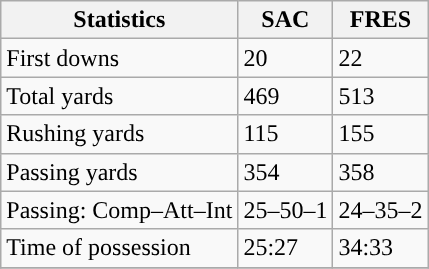<table class="wikitable" style="float: left;">
<tr>
<th>Statistics</th>
<th>SAC</th>
<th>FRES</th>
</tr>
<tr>
<td>First downs</td>
<td>20</td>
<td>22</td>
</tr>
<tr>
<td>Total yards</td>
<td>469</td>
<td>513</td>
</tr>
<tr>
<td>Rushing yards</td>
<td>115</td>
<td>155</td>
</tr>
<tr>
<td>Passing yards</td>
<td>354</td>
<td>358</td>
</tr>
<tr>
<td>Passing: Comp–Att–Int</td>
<td>25–50–1</td>
<td>24–35–2</td>
</tr>
<tr>
<td>Time of possession</td>
<td>25:27</td>
<td>34:33</td>
</tr>
<tr>
</tr>
</table>
